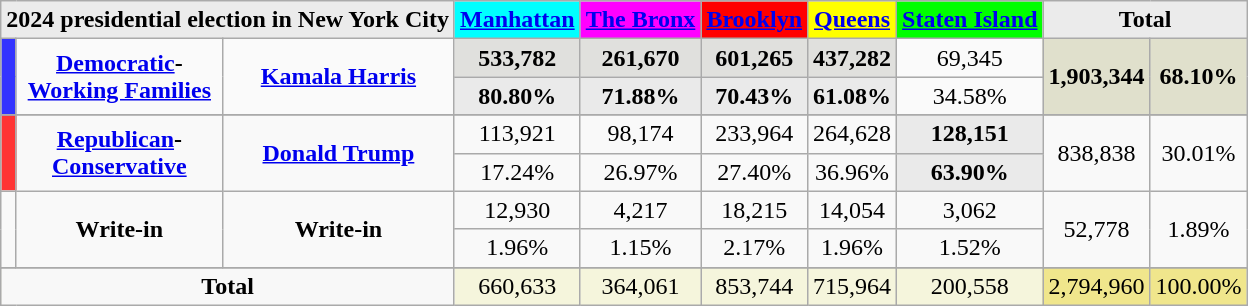<table class="wikitable"  style="text-align:center;">
<tr style="text-align:center;">
<td colspan="3"  style="background:#ebebeb;"><strong>2024 presidential election in New York City</strong></td>
<td style="background:aqua;"><strong><a href='#'>Manhattan</a></strong></td>
<td style="background:magenta;"><strong><a href='#'>The Bronx</a></strong></td>
<td style="background:red;"><strong><a href='#'>Brooklyn</a></strong></td>
<td style="background:yellow;"><strong><a href='#'>Queens</a></strong></td>
<td style="background:lime;"><strong><a href='#'>Staten Island</a></strong></td>
<td colspan="2"; style="background:#ebebeb;"><strong>Total</strong></td>
</tr>
<tr style="background:#e0e0dd;">
<th rowspan="2"; style="background-color:#3333FF; width: 3px"></th>
<td rowspan="2"; style="background:#fafafa; style="width: 130px"><strong><a href='#'>Democratic</a>-<br><a href='#'>Working Families</a></strong></td>
<td rowspan="2" style="background:#fafafa; style="text-align:center;"><strong><a href='#'>Kamala Harris</a></strong></td>
<td><strong>533,782</strong></td>
<td><strong>261,670</strong></td>
<td><strong>601,265</strong></td>
<td><strong>437,282</strong></td>
<td style="background:#fafafa;">69,345</td>
<td rowspan="2"; style="background:#e0e0cc;"><strong>1,903,344</strong></td>
<td rowspan="2"; style="background:#e0e0cc;"><strong>68.10%</strong></td>
</tr>
<tr style="background:#eaeaea;">
<td><strong>80.80%</strong></td>
<td><strong>71.88%</strong></td>
<td><strong>70.43%</strong></td>
<td><strong>61.08%</strong></td>
<td style="background:#fafafa;">34.58%</td>
</tr>
<tr style="background:#e0e0dd;">
</tr>
<tr>
<th rowspan="2"; style="background-color:#FF3333; width: 3px"></th>
<td rowspan="2"; style="width: 130px"><strong><a href='#'>Republican</a>-<br><a href='#'>Conservative</a></strong></td>
<td rowspan="2" text-align:center;"><strong><a href='#'>Donald Trump</a></strong></td>
<td>113,921</td>
<td>98,174</td>
<td>233,964</td>
<td>264,628</td>
<td style="background:#eaeaea;"><strong>128,151</strong></td>
<td rowspan="2";>838,838</td>
<td rowspan="2";>30.01%</td>
</tr>
<tr>
<td>17.24%</td>
<td>26.97%</td>
<td>27.40%</td>
<td>36.96%</td>
<td style="background:#eaeaea;"><strong>63.90%</strong></td>
</tr>
<tr>
<th rowspan="2"; style="background-color:#f9f9f9ff; width: 3px"></th>
<td rowspan="2"; style="width: 130px"><strong>Write-in</strong></td>
<td rowspan="2" style="text-align:center;"><strong>Write-in</strong></td>
<td>12,930</td>
<td>4,217</td>
<td>18,215</td>
<td>14,054</td>
<td>3,062</td>
<td rowspan="2";>52,778</td>
<td rowspan="2";>1.89%</td>
</tr>
<tr>
<td>1.96%</td>
<td>1.15%</td>
<td>2.17%</td>
<td>1.96%</td>
<td>1.52%</td>
</tr>
<tr>
</tr>
<tr style="background:beige;">
<td colspan="3"; style="background:#f8f8f8;"><strong>Total</strong></td>
<td>660,633</td>
<td>364,061</td>
<td>853,744</td>
<td>715,964</td>
<td>200,558</td>
<td bgcolor="khaki">2,794,960</td>
<td bgcolor="khaki">100.00%</td>
</tr>
</table>
